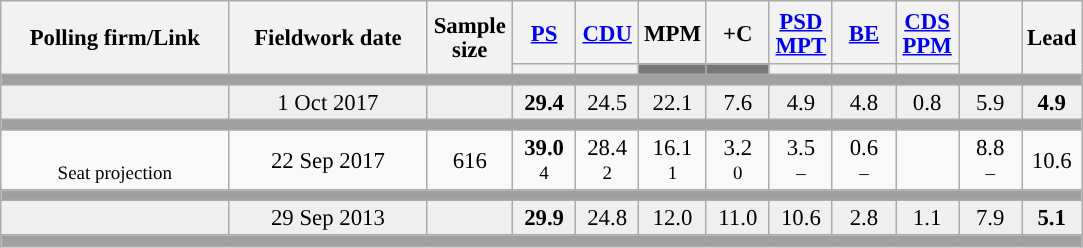<table class="wikitable collapsible sortable" style="text-align:center; font-size:95%; line-height:16px;">
<tr style="height:42px;">
<th style="width:145px;" rowspan="2">Polling firm/Link</th>
<th style="width:125px;" rowspan="2">Fieldwork date</th>
<th class="unsortable" style="width:50px;" rowspan="2">Sample size</th>
<th class="unsortable" style="width:35px;"><a href='#'>PS</a></th>
<th class="unsortable" style="width:35px;"><a href='#'>CDU</a></th>
<th class="unsortable" style="width:35px;">MPM</th>
<th class="unsortable" style="width:35px;">+C</th>
<th class="unsortable" style="width:35px;"><a href='#'>PSD</a><br><a href='#'>MPT</a></th>
<th class="unsortable" style="width:35px;"><a href='#'>BE</a></th>
<th class="unsortable" style="width:35px;"><a href='#'>CDS</a><br><a href='#'>PPM</a></th>
<th class="unsortable" style="width:35px;" rowspan="2"></th>
<th class="unsortable" style="width:30px;" rowspan="2">Lead</th>
</tr>
<tr>
<th class="unsortable" style="color:inherit;background:"></th>
<th class="unsortable" style="color:inherit;background:"></th>
<th class="unsortable" style="color:inherit;background:#777777;"></th>
<th class="unsortable" style="color:inherit;background:#777777;"></th>
<th class="unsortable" style="color:inherit;background:"></th>
<th class="unsortable" style="color:inherit;background:"></th>
<th class="unsortable" style="color:inherit;background:"></th>
</tr>
<tr>
<td colspan="13" style="background:#A0A0A0"></td>
</tr>
<tr style="background:#EFEFEF;">
<td><strong></strong></td>
<td data-sort-value="2019-10-06">1 Oct 2017</td>
<td></td>
<td><strong>29.4</strong><br></td>
<td>24.5<br></td>
<td>22.1<br></td>
<td>7.6<br></td>
<td>4.9<br></td>
<td>4.8<br></td>
<td>0.8<br></td>
<td>5.9</td>
<td style="background:"><strong>4.9</strong></td>
</tr>
<tr>
<td colspan="13" style="background:#A0A0A0"></td>
</tr>
<tr>
<td align="center"><br><small>Seat projection</small></td>
<td align="center">22 Sep 2017</td>
<td>616</td>
<td align="center" ><strong>39.0</strong><br><small>4</small></td>
<td align="center">28.4<br><small>2</small></td>
<td align="center">16.1<br><small>1</small></td>
<td align="center">3.2<br><small>0</small></td>
<td align="center">3.5<br><small>–</small></td>
<td align="center">0.6<br><small>–</small></td>
<td></td>
<td align="center">8.8<br><small>–</small></td>
<td style="background:">10.6</td>
</tr>
<tr>
<td colspan="13" style="background:#A0A0A0"></td>
</tr>
<tr style="background:#EFEFEF;">
<td><strong></strong></td>
<td data-sort-value="2019-10-06">29 Sep 2013</td>
<td></td>
<td><strong>29.9</strong><br></td>
<td>24.8<br></td>
<td>12.0<br></td>
<td>11.0<br></td>
<td>10.6<br></td>
<td>2.8<br></td>
<td>1.1<br></td>
<td>7.9</td>
<td style="background:"><strong>5.1</strong></td>
</tr>
<tr>
<td colspan="13" style="background:#A0A0A0"></td>
</tr>
</table>
